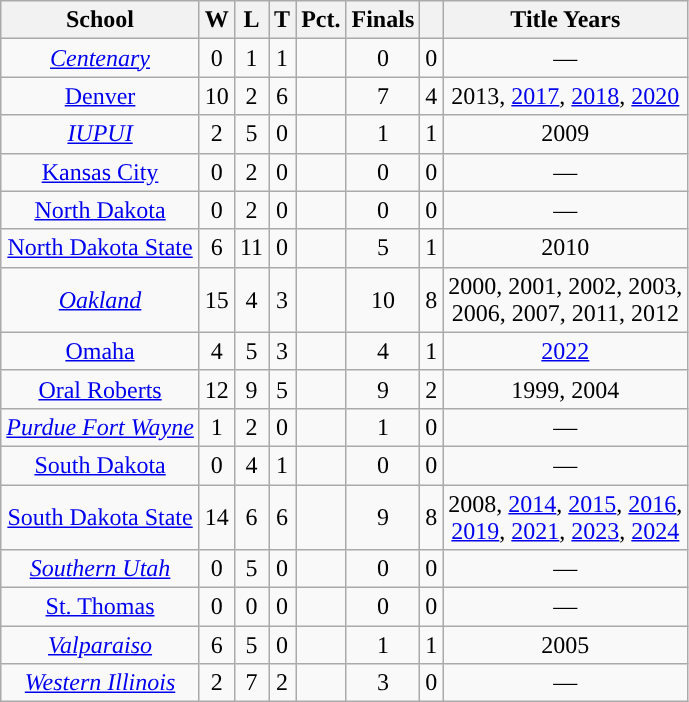<table class="wikitable sortable" style="text-align:center">
<tr>
<th>School</th>
<th>W</th>
<th>L</th>
<th>T</th>
<th>Pct.</th>
<th>Finals</th>
<th></th>
<th>Title Years</th>
</tr>
<tr>
<td><em><a href='#'>Centenary</a></em></td>
<td>0</td>
<td>1</td>
<td>1</td>
<td></td>
<td>0</td>
<td>0</td>
<td>—</td>
</tr>
<tr>
<td><a href='#'>Denver</a></td>
<td>10</td>
<td>2</td>
<td>6</td>
<td></td>
<td>7</td>
<td>4</td>
<td>2013, <a href='#'>2017</a>, <a href='#'>2018</a>, <a href='#'>2020</a></td>
</tr>
<tr>
<td><em><a href='#'>IUPUI</a></em></td>
<td>2</td>
<td>5</td>
<td>0</td>
<td></td>
<td>1</td>
<td>1</td>
<td>2009</td>
</tr>
<tr>
<td><a href='#'>Kansas City</a></td>
<td>0</td>
<td>2</td>
<td>0</td>
<td></td>
<td>0</td>
<td>0</td>
<td>—</td>
</tr>
<tr>
<td><a href='#'>North Dakota</a></td>
<td>0</td>
<td>2</td>
<td>0</td>
<td></td>
<td>0</td>
<td>0</td>
<td>—</td>
</tr>
<tr>
<td><a href='#'>North Dakota State</a></td>
<td>6</td>
<td>11</td>
<td>0</td>
<td></td>
<td>5</td>
<td>1</td>
<td>2010</td>
</tr>
<tr>
<td><em><a href='#'>Oakland</a></em></td>
<td>15</td>
<td>4</td>
<td>3</td>
<td></td>
<td>10</td>
<td>8</td>
<td>2000, 2001, 2002, 2003,<br>2006, 2007, 2011, 2012</td>
</tr>
<tr>
<td><a href='#'>Omaha</a></td>
<td>4</td>
<td>5</td>
<td>3</td>
<td></td>
<td>4</td>
<td>1</td>
<td><a href='#'>2022</a></td>
</tr>
<tr>
<td><a href='#'>Oral Roberts</a></td>
<td>12</td>
<td>9</td>
<td>5</td>
<td></td>
<td>9</td>
<td>2</td>
<td>1999, 2004</td>
</tr>
<tr>
<td><em><a href='#'>Purdue Fort Wayne</a></em></td>
<td>1</td>
<td>2</td>
<td>0</td>
<td></td>
<td>1</td>
<td>0</td>
<td>—</td>
</tr>
<tr>
<td><a href='#'>South Dakota</a></td>
<td>0</td>
<td>4</td>
<td>1</td>
<td></td>
<td>0</td>
<td>0</td>
<td>—</td>
</tr>
<tr>
<td><a href='#'>South Dakota State</a></td>
<td>14</td>
<td>6</td>
<td>6</td>
<td></td>
<td>9</td>
<td>8</td>
<td>2008, <a href='#'>2014</a>, <a href='#'>2015</a>, <a href='#'>2016</a>,<br><a href='#'>2019</a>, <a href='#'>2021</a>, <a href='#'>2023</a>, <a href='#'>2024</a></td>
</tr>
<tr>
<td><em><a href='#'>Southern Utah</a></em></td>
<td>0</td>
<td>5</td>
<td>0</td>
<td></td>
<td>0</td>
<td>0</td>
<td>—</td>
</tr>
<tr>
<td><a href='#'>St. Thomas</a></td>
<td>0</td>
<td>0</td>
<td>0</td>
<td></td>
<td>0</td>
<td>0</td>
<td>—</td>
</tr>
<tr>
<td><em><a href='#'>Valparaiso</a></em></td>
<td>6</td>
<td>5</td>
<td>0</td>
<td></td>
<td>1</td>
<td>1</td>
<td>2005</td>
</tr>
<tr>
<td><em><a href='#'>Western Illinois</a></em></td>
<td>2</td>
<td>7</td>
<td>2</td>
<td></td>
<td>3</td>
<td>0</td>
<td>—</td>
</tr>
</table>
